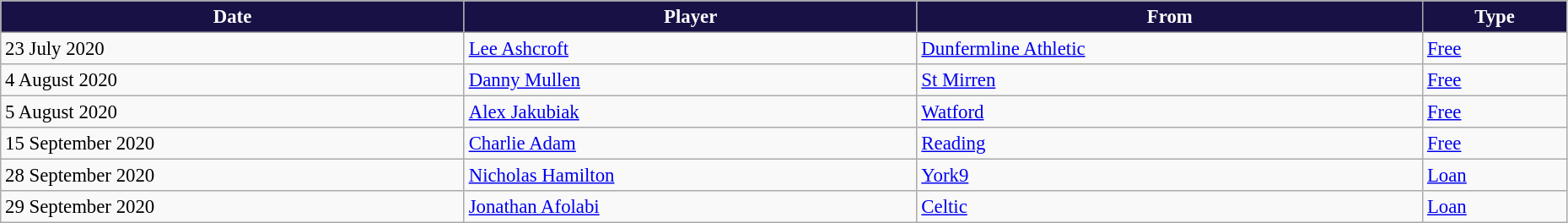<table class="wikitable" style="text-align:left; font-size:95%;width:98%;">
<tr>
<th style="background:#181146; color:white;">Date</th>
<th style="background:#181146; color:white;">Player</th>
<th style="background:#181146; color:white;">From</th>
<th style="background:#181146; color:white;">Type</th>
</tr>
<tr>
<td>23 July 2020</td>
<td> <a href='#'>Lee Ashcroft</a></td>
<td> <a href='#'>Dunfermline Athletic</a></td>
<td><a href='#'>Free</a></td>
</tr>
<tr>
<td>4 August 2020</td>
<td> <a href='#'>Danny Mullen</a></td>
<td> <a href='#'>St Mirren</a></td>
<td><a href='#'>Free</a></td>
</tr>
<tr>
<td>5 August 2020</td>
<td> <a href='#'>Alex Jakubiak</a></td>
<td> <a href='#'>Watford</a></td>
<td><a href='#'>Free</a></td>
</tr>
<tr>
<td>15 September 2020</td>
<td> <a href='#'>Charlie Adam</a></td>
<td> <a href='#'>Reading</a></td>
<td><a href='#'>Free</a></td>
</tr>
<tr>
<td>28 September 2020</td>
<td> <a href='#'>Nicholas Hamilton</a></td>
<td> <a href='#'>York9</a></td>
<td><a href='#'>Loan</a></td>
</tr>
<tr>
<td>29 September 2020</td>
<td> <a href='#'>Jonathan Afolabi</a></td>
<td> <a href='#'>Celtic</a></td>
<td><a href='#'>Loan</a></td>
</tr>
</table>
